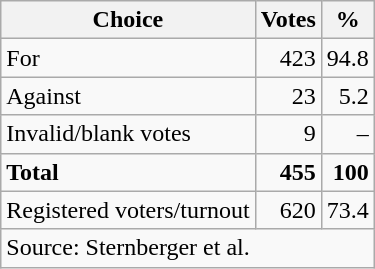<table class=wikitable style=text-align:right>
<tr>
<th>Choice</th>
<th>Votes</th>
<th>%</th>
</tr>
<tr>
<td align=left>For</td>
<td>423</td>
<td>94.8</td>
</tr>
<tr>
<td align=left>Against</td>
<td>23</td>
<td>5.2</td>
</tr>
<tr>
<td align=left>Invalid/blank votes</td>
<td>9</td>
<td>–</td>
</tr>
<tr>
<td align=left><strong>Total</strong></td>
<td><strong>455</strong></td>
<td><strong>100</strong></td>
</tr>
<tr>
<td align=left>Registered voters/turnout</td>
<td>620</td>
<td>73.4</td>
</tr>
<tr>
<td align=left colspan=3>Source: Sternberger et al.</td>
</tr>
</table>
